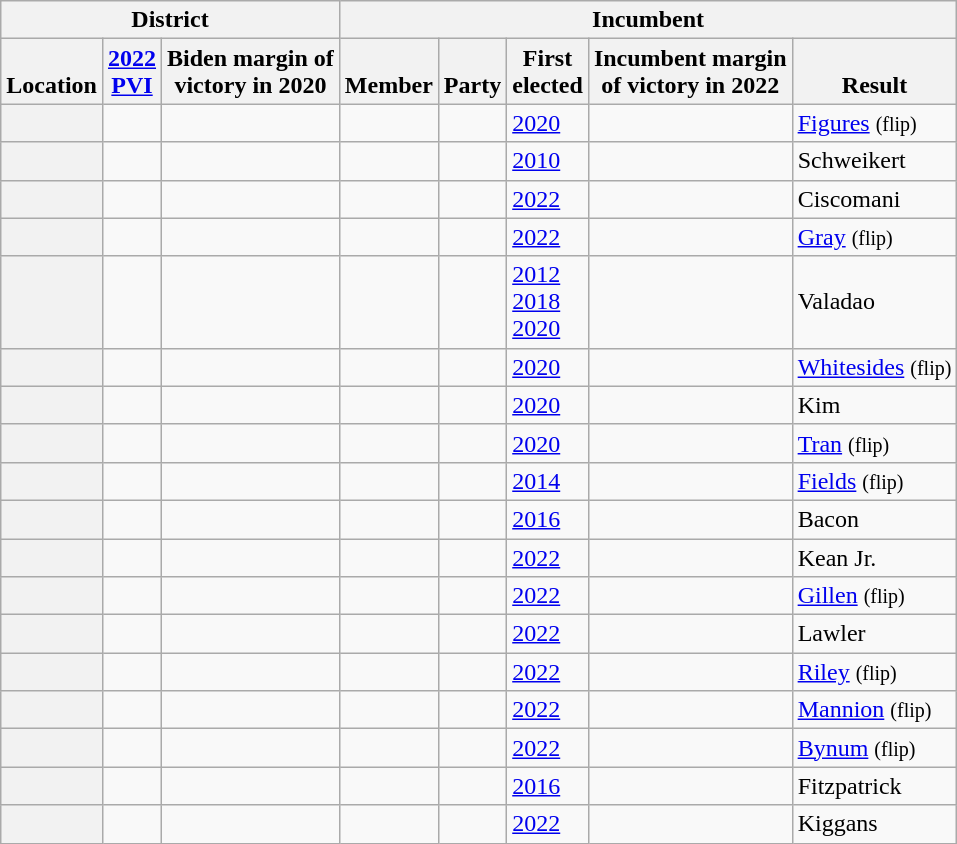<table class="wikitable sortable">
<tr>
<th colspan=3>District</th>
<th colspan="5">Incumbent</th>
</tr>
<tr valign=bottom>
<th>Location</th>
<th><a href='#'>2022<br>PVI</a></th>
<th>Biden margin of<br>victory in 2020</th>
<th>Member</th>
<th>Party</th>
<th>First<br>elected</th>
<th>Incumbent margin<br>of victory in 2022</th>
<th>Result</th>
</tr>
<tr>
<th></th>
<td></td>
<td></td>
<td></td>
<td></td>
<td><a href='#'>2020</a></td>
<td></td>
<td><a href='#'>Figures</a> <small>(flip)</small></td>
</tr>
<tr>
<th></th>
<td></td>
<td></td>
<td></td>
<td></td>
<td><a href='#'>2010</a></td>
<td></td>
<td>Schweikert</td>
</tr>
<tr>
<th></th>
<td></td>
<td></td>
<td></td>
<td></td>
<td><a href='#'>2022</a></td>
<td></td>
<td>Ciscomani</td>
</tr>
<tr>
<th></th>
<td></td>
<td></td>
<td></td>
<td></td>
<td><a href='#'>2022</a></td>
<td></td>
<td><a href='#'>Gray</a> <small>(flip)</small></td>
</tr>
<tr>
<th></th>
<td></td>
<td></td>
<td></td>
<td></td>
<td><a href='#'>2012</a><br><a href='#'>2018</a> <br><a href='#'>2020</a></td>
<td></td>
<td>Valadao</td>
</tr>
<tr>
<th></th>
<td></td>
<td></td>
<td></td>
<td></td>
<td><a href='#'>2020 </a></td>
<td></td>
<td><a href='#'>Whitesides</a> <small>(flip)</small></td>
</tr>
<tr>
<th></th>
<td></td>
<td></td>
<td></td>
<td></td>
<td><a href='#'>2020</a></td>
<td></td>
<td>Kim</td>
</tr>
<tr>
<th></th>
<td></td>
<td></td>
<td></td>
<td></td>
<td><a href='#'>2020</a></td>
<td></td>
<td><a href='#'>Tran</a> <small>(flip)</small></td>
</tr>
<tr>
<th></th>
<td></td>
<td></td>
<td></td>
<td></td>
<td><a href='#'>2014</a></td>
<td></td>
<td><a href='#'>Fields</a> <small>(flip)</small></td>
</tr>
<tr>
<th></th>
<td></td>
<td></td>
<td></td>
<td></td>
<td><a href='#'>2016</a></td>
<td></td>
<td>Bacon</td>
</tr>
<tr>
<th></th>
<td></td>
<td></td>
<td></td>
<td></td>
<td><a href='#'>2022</a></td>
<td></td>
<td>Kean Jr.</td>
</tr>
<tr>
<th></th>
<td></td>
<td></td>
<td></td>
<td></td>
<td><a href='#'>2022</a></td>
<td></td>
<td><a href='#'>Gillen</a> <small>(flip)</small></td>
</tr>
<tr>
<th></th>
<td></td>
<td></td>
<td></td>
<td></td>
<td><a href='#'>2022</a></td>
<td></td>
<td>Lawler</td>
</tr>
<tr>
<th></th>
<td></td>
<td></td>
<td></td>
<td></td>
<td><a href='#'>2022</a></td>
<td></td>
<td><a href='#'>Riley</a> <small>(flip)</small></td>
</tr>
<tr>
<th></th>
<td></td>
<td></td>
<td></td>
<td></td>
<td><a href='#'>2022</a></td>
<td></td>
<td><a href='#'>Mannion</a> <small>(flip)</small></td>
</tr>
<tr>
<th></th>
<td></td>
<td></td>
<td></td>
<td></td>
<td><a href='#'>2022</a></td>
<td></td>
<td><a href='#'>Bynum</a> <small>(flip)</small></td>
</tr>
<tr>
<th></th>
<td></td>
<td></td>
<td></td>
<td></td>
<td><a href='#'>2016</a></td>
<td></td>
<td>Fitzpatrick</td>
</tr>
<tr>
<th></th>
<td></td>
<td></td>
<td></td>
<td></td>
<td><a href='#'>2022</a></td>
<td></td>
<td>Kiggans</td>
</tr>
</table>
